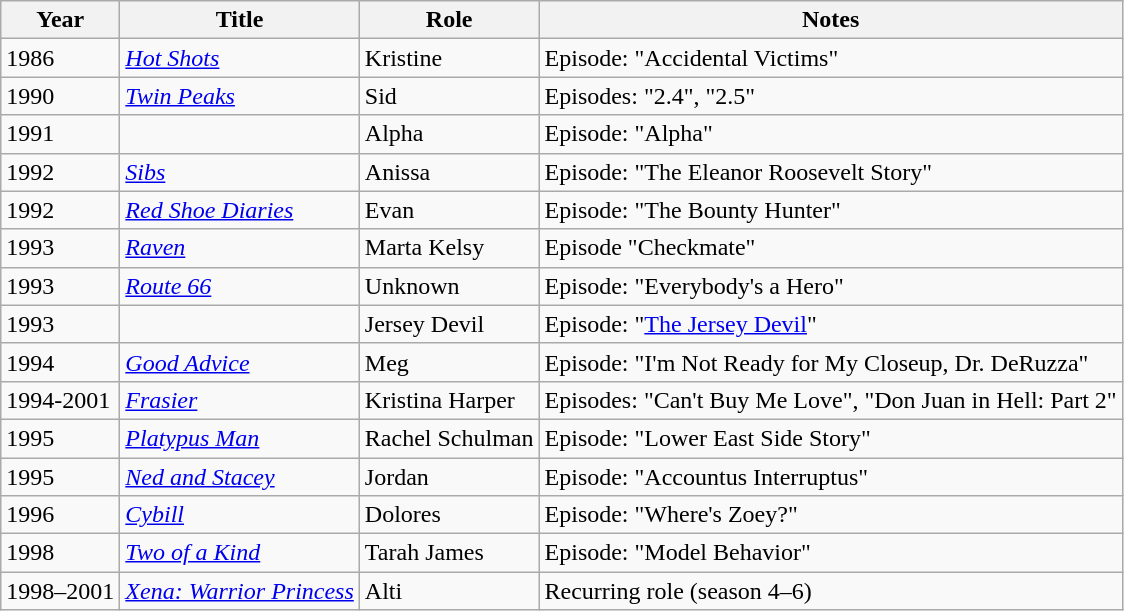<table class="wikitable sortable">
<tr>
<th>Year</th>
<th>Title</th>
<th>Role</th>
<th class="unsortable">Notes</th>
</tr>
<tr>
<td>1986</td>
<td><em><a href='#'>Hot Shots</a></em></td>
<td>Kristine</td>
<td>Episode: "Accidental Victims"</td>
</tr>
<tr>
<td>1990</td>
<td><em><a href='#'>Twin Peaks</a></em></td>
<td>Sid</td>
<td>Episodes: "2.4", "2.5"</td>
</tr>
<tr>
<td>1991</td>
<td><em></em></td>
<td>Alpha</td>
<td>Episode: "Alpha"</td>
</tr>
<tr>
<td>1992</td>
<td><em><a href='#'>Sibs</a></em></td>
<td>Anissa</td>
<td>Episode: "The Eleanor Roosevelt Story"</td>
</tr>
<tr>
<td>1992</td>
<td><em><a href='#'>Red Shoe Diaries</a></em></td>
<td>Evan</td>
<td>Episode: "The Bounty Hunter"</td>
</tr>
<tr>
<td>1993</td>
<td><em><a href='#'>Raven</a></em></td>
<td>Marta Kelsy</td>
<td>Episode "Checkmate"</td>
</tr>
<tr>
<td>1993</td>
<td><em><a href='#'>Route 66</a></em></td>
<td>Unknown</td>
<td>Episode: "Everybody's a Hero"</td>
</tr>
<tr>
<td>1993</td>
<td><em></em></td>
<td>Jersey Devil</td>
<td>Episode: "<a href='#'>The Jersey Devil</a>"</td>
</tr>
<tr>
<td>1994</td>
<td><em><a href='#'>Good Advice</a></em></td>
<td>Meg</td>
<td>Episode: "I'm Not Ready for My Closeup, Dr. DeRuzza"</td>
</tr>
<tr>
<td>1994-2001</td>
<td><em><a href='#'>Frasier</a></em></td>
<td>Kristina Harper</td>
<td>Episodes: "Can't Buy Me Love", "Don Juan in Hell: Part 2"</td>
</tr>
<tr>
<td>1995</td>
<td><em><a href='#'>Platypus Man</a></em></td>
<td>Rachel Schulman</td>
<td>Episode: "Lower East Side Story"</td>
</tr>
<tr>
<td>1995</td>
<td><em><a href='#'>Ned and Stacey</a></em></td>
<td>Jordan</td>
<td>Episode: "Accountus Interruptus"</td>
</tr>
<tr>
<td>1996</td>
<td><em><a href='#'>Cybill</a></em></td>
<td>Dolores</td>
<td>Episode: "Where's Zoey?"</td>
</tr>
<tr>
<td>1998</td>
<td><em><a href='#'>Two of a Kind</a></em></td>
<td>Tarah James</td>
<td>Episode: "Model Behavior"</td>
</tr>
<tr>
<td>1998–2001</td>
<td><em><a href='#'>Xena: Warrior Princess</a></em></td>
<td>Alti</td>
<td>Recurring role (season 4–6)</td>
</tr>
</table>
